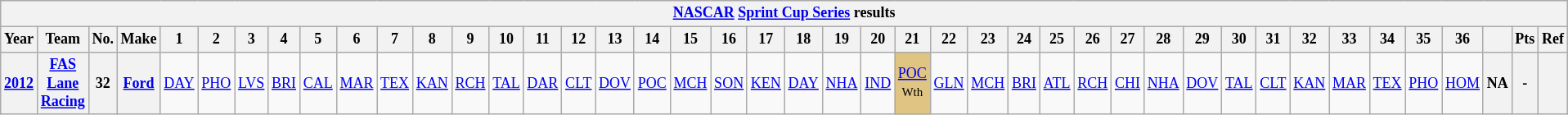<table class="wikitable" style="text-align:center; font-size:75%">
<tr>
<th colspan=45><a href='#'>NASCAR</a> <a href='#'>Sprint Cup Series</a> results</th>
</tr>
<tr>
<th>Year</th>
<th>Team</th>
<th>No.</th>
<th>Make</th>
<th>1</th>
<th>2</th>
<th>3</th>
<th>4</th>
<th>5</th>
<th>6</th>
<th>7</th>
<th>8</th>
<th>9</th>
<th>10</th>
<th>11</th>
<th>12</th>
<th>13</th>
<th>14</th>
<th>15</th>
<th>16</th>
<th>17</th>
<th>18</th>
<th>19</th>
<th>20</th>
<th>21</th>
<th>22</th>
<th>23</th>
<th>24</th>
<th>25</th>
<th>26</th>
<th>27</th>
<th>28</th>
<th>29</th>
<th>30</th>
<th>31</th>
<th>32</th>
<th>33</th>
<th>34</th>
<th>35</th>
<th>36</th>
<th></th>
<th>Pts</th>
<th>Ref</th>
</tr>
<tr>
<th><a href='#'>2012</a></th>
<th><a href='#'>FAS Lane Racing</a></th>
<th>32</th>
<th><a href='#'>Ford</a></th>
<td><a href='#'>DAY</a></td>
<td><a href='#'>PHO</a></td>
<td><a href='#'>LVS</a></td>
<td><a href='#'>BRI</a></td>
<td><a href='#'>CAL</a></td>
<td><a href='#'>MAR</a></td>
<td><a href='#'>TEX</a></td>
<td><a href='#'>KAN</a></td>
<td><a href='#'>RCH</a></td>
<td><a href='#'>TAL</a></td>
<td><a href='#'>DAR</a></td>
<td><a href='#'>CLT</a></td>
<td><a href='#'>DOV</a></td>
<td><a href='#'>POC</a></td>
<td><a href='#'>MCH</a></td>
<td><a href='#'>SON</a></td>
<td><a href='#'>KEN</a></td>
<td><a href='#'>DAY</a></td>
<td><a href='#'>NHA</a></td>
<td><a href='#'>IND</a></td>
<td style="background:#DFC484;"><a href='#'>POC</a><br><small>Wth</small></td>
<td><a href='#'>GLN</a></td>
<td><a href='#'>MCH</a></td>
<td><a href='#'>BRI</a></td>
<td><a href='#'>ATL</a></td>
<td><a href='#'>RCH</a></td>
<td><a href='#'>CHI</a></td>
<td><a href='#'>NHA</a></td>
<td><a href='#'>DOV</a></td>
<td><a href='#'>TAL</a></td>
<td><a href='#'>CLT</a></td>
<td><a href='#'>KAN</a></td>
<td><a href='#'>MAR</a></td>
<td><a href='#'>TEX</a></td>
<td><a href='#'>PHO</a></td>
<td><a href='#'>HOM</a></td>
<th>NA</th>
<th>-</th>
<th></th>
</tr>
</table>
